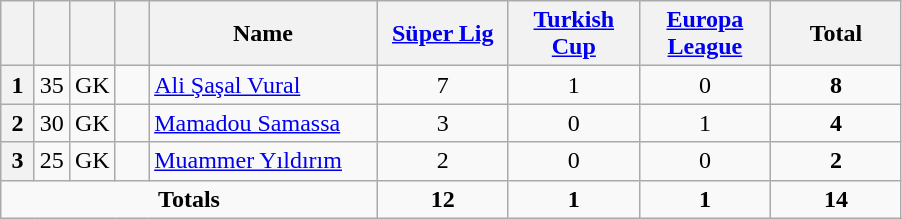<table class="wikitable" style="text-align:center">
<tr>
<th width=15></th>
<th width=15></th>
<th width=15></th>
<th width=15></th>
<th width=145>Name</th>
<th width=80><a href='#'>Süper Lig</a></th>
<th width=80><a href='#'>Turkish Cup</a></th>
<th width=80><a href='#'>Europa League</a></th>
<th width=80>Total</th>
</tr>
<tr>
<th rowspan="1">1</th>
<td>35</td>
<td>GK</td>
<td></td>
<td align=left><a href='#'>Ali Şaşal Vural</a></td>
<td>7</td>
<td>1</td>
<td>0</td>
<td><strong>8</strong></td>
</tr>
<tr>
<th rowspan="1">2</th>
<td>30</td>
<td>GK</td>
<td></td>
<td align=left><a href='#'>Mamadou Samassa</a></td>
<td>3</td>
<td>0</td>
<td>1</td>
<td><strong>4</strong></td>
</tr>
<tr>
<th rowspan="1">3</th>
<td>25</td>
<td>GK</td>
<td></td>
<td align=left><a href='#'>Muammer Yıldırım</a></td>
<td>2</td>
<td>0</td>
<td>0</td>
<td><strong>2</strong></td>
</tr>
<tr>
<td colspan=5><strong>Totals</strong></td>
<td><strong>12</strong></td>
<td><strong>1</strong></td>
<td><strong>1</strong></td>
<td><strong>14</strong></td>
</tr>
</table>
